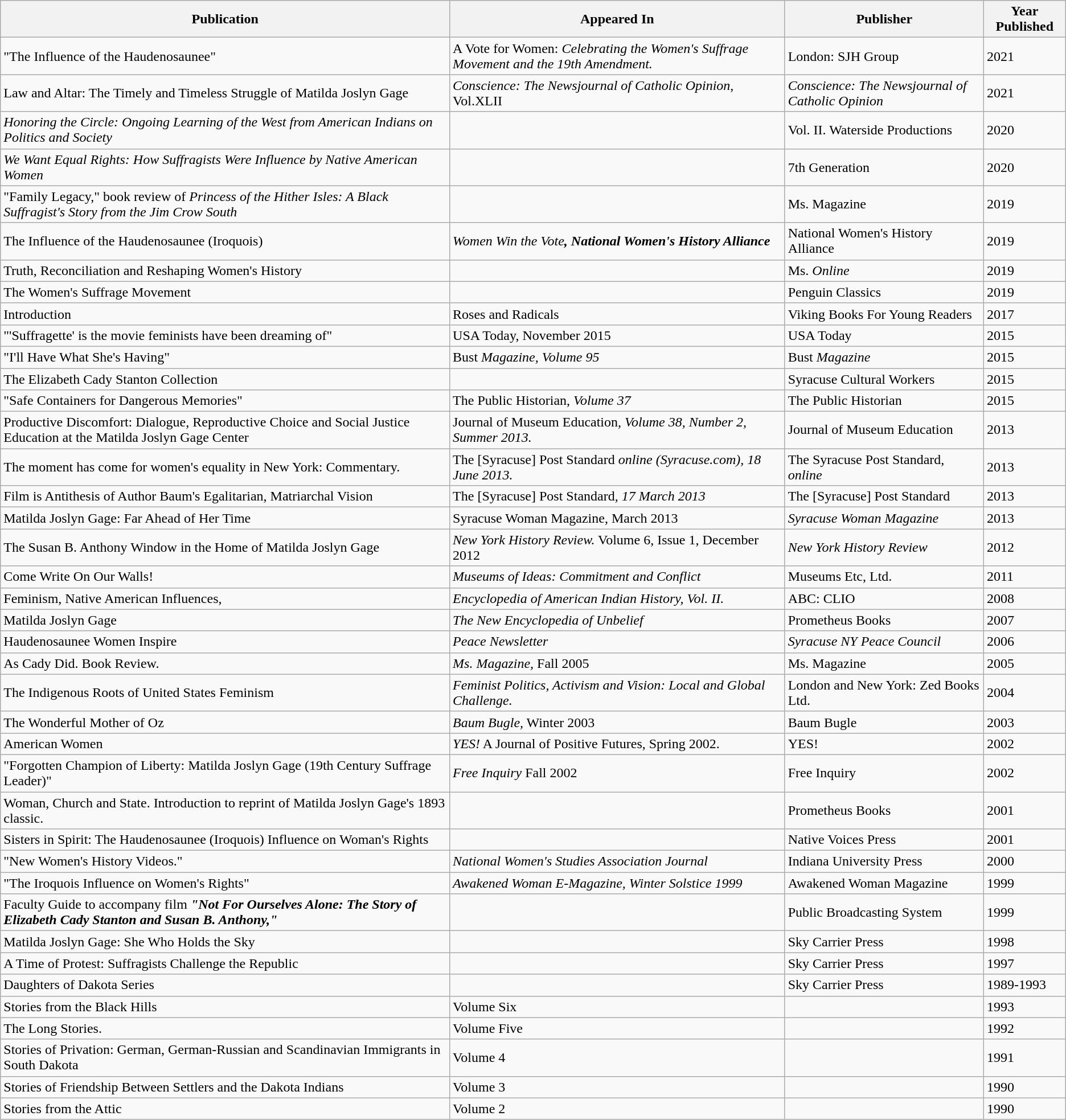<table class="wikitable">
<tr>
<th>Publication</th>
<th>Appeared In</th>
<th>Publisher</th>
<th>Year Published</th>
</tr>
<tr>
<td>"The Influence of the Haudenosaunee"</td>
<td>A Vote for Women: <em>Celebrating the Women's Suffrage Movement and the 19th Amendment.</em></td>
<td>London: SJH Group</td>
<td>2021</td>
</tr>
<tr>
<td>Law and Altar: The Timely and Timeless Struggle of Matilda Joslyn Gage</td>
<td><em>Conscience: The Newsjournal of Catholic Opinion,</em> Vol.XLII</td>
<td><em>Conscience: The Newsjournal of Catholic Opinion</em></td>
<td>2021</td>
</tr>
<tr>
<td><em>Honoring the Circle: Ongoing Learning of the West from American Indians on Politics and Society</em></td>
<td></td>
<td>Vol. II. Waterside Productions</td>
<td>2020</td>
</tr>
<tr>
<td><em>We Want Equal Rights: How Suffragists Were Influence by Native American Women</em></td>
<td></td>
<td>7th Generation</td>
<td>2020</td>
</tr>
<tr>
<td>"Family Legacy," book review of <em>Princess of the Hither Isles: A Black Suffragist's Story from the Jim Crow South</em></td>
<td></td>
<td>Ms. Magazine</td>
<td>2019</td>
</tr>
<tr>
<td>The Influence of the Haudenosaunee (Iroquois)</td>
<td><em>Women Win the Vote<strong><em>,<strong> National Women's History Alliance</td>
<td>National Women's History Alliance</td>
<td>2019</td>
</tr>
<tr>
<td>Truth, Reconciliation and Reshaping Women's History</td>
<td></td>
<td></em>Ms.<em> Online</td>
<td>2019</td>
</tr>
<tr>
<td></em>The Women's Suffrage Movement<em></td>
<td></td>
<td>Penguin Classics</td>
<td>2019</td>
</tr>
<tr>
<td>Introduction</td>
<td></em>Roses and Radicals<em></td>
<td>Viking Books For Young Readers</td>
<td>2017</td>
</tr>
<tr>
<td>"'Suffragette' is the movie feminists have been dreaming of"</td>
<td>USA Today, November 2015</td>
<td>USA Today</td>
<td>2015</td>
</tr>
<tr>
<td>"I'll Have What She's Having"</td>
<td></em>Bust<em> Magazine, Volume 95</td>
<td></em>Bust<em> Magazine</td>
<td>2015</td>
</tr>
<tr>
<td>The Elizabeth Cady Stanton Collection</td>
<td></td>
<td>Syracuse Cultural Workers</td>
<td>2015</td>
</tr>
<tr>
<td>"Safe Containers for Dangerous Memories"</td>
<td></em>The Public Historian,<em> Volume 37</td>
<td></em>The Public Historian<em></td>
<td>2015</td>
</tr>
<tr>
<td>Productive Discomfort: Dialogue, Reproductive Choice and Social Justice Education at the Matilda Joslyn Gage Center</td>
<td></em>Journal of Museum Education<em>, Volume 38, Number 2, Summer 2013.</td>
<td></em>Journal of Museum Education<em></td>
<td>2013</td>
</tr>
<tr>
<td>The moment has come for women's equality in New York: Commentary.</td>
<td></em>The [Syracuse] Post Standard<em> online (Syracuse.com), 18 June 2013.  </td>
<td></em>The Syracuse Post Standard,<em> online</td>
<td>2013</td>
</tr>
<tr>
<td>Film is Antithesis of Author Baum's Egalitarian, Matriarchal Vision</td>
<td></em>The [Syracuse] Post Standard<em>, 17 March 2013</td>
<td></em>The [Syracuse] Post Standard<em></td>
<td>2013</td>
</tr>
<tr>
<td>Matilda Joslyn Gage: Far Ahead of Her Time</td>
<td></em>Syracuse Woman Magazine</em></strong>,</strong> March 2013</td>
<td><em>Syracuse Woman Magazine</em></td>
<td>2013</td>
</tr>
<tr>
<td>The Susan B. Anthony Window in the Home of Matilda Joslyn Gage</td>
<td><em>New York History Review.</em> Volume 6, Issue 1, December 2012</td>
<td><em>New York History Review</em></td>
<td>2012</td>
</tr>
<tr>
<td>Come Write On Our Walls!</td>
<td><em>Museums of Ideas: Commitment and Conflict</em></td>
<td>Museums Etc, Ltd.</td>
<td>2011</td>
</tr>
<tr>
<td>Feminism, Native American Influences,</td>
<td><em>Encyclopedia of American Indian History, Vol. II.</em></td>
<td>ABC: CLIO</td>
<td>2008</td>
</tr>
<tr>
<td>Matilda Joslyn Gage</td>
<td><em>The New Encyclopedia of Unbelief</em></td>
<td>Prometheus Books</td>
<td>2007</td>
</tr>
<tr>
<td>Haudenosaunee Women Inspire</td>
<td><em>Peace</em> <em>Newsletter</em></td>
<td><em>Syracuse NY Peace Council</em></td>
<td>2006</td>
</tr>
<tr>
<td>As Cady Did. Book Review.  </td>
<td><em>Ms. Magazine,</em> Fall 2005</td>
<td>Ms. Magazine</td>
<td>2005</td>
</tr>
<tr>
<td>The Indigenous Roots of United States Feminism</td>
<td><em>Feminist Politics, Activism and Vision: Local and Global Challenge.</em></td>
<td>London and New York: Zed Books Ltd.</td>
<td>2004</td>
</tr>
<tr>
<td>The Wonderful Mother of Oz</td>
<td><em>Baum Bugle,</em> Winter 2003</td>
<td>Baum Bugle</td>
<td>2003</td>
</tr>
<tr>
<td>American Women</td>
<td><em>YES!</em> A Journal of Positive Futures, Spring 2002.</td>
<td>YES!</td>
<td>2002</td>
</tr>
<tr>
<td>"Forgotten Champion of Liberty: Matilda Joslyn Gage (19th Century Suffrage Leader)"</td>
<td><em>Free Inquiry</em> Fall 2002</td>
<td>Free Inquiry</td>
<td>2002</td>
</tr>
<tr>
<td>Woman, Church and State. Introduction to reprint of Matilda Joslyn Gage's 1893 classic.</td>
<td></td>
<td>Prometheus Books</td>
<td>2001</td>
</tr>
<tr>
<td>Sisters in Spirit: The Haudenosaunee (Iroquois) Influence on Woman's Rights</td>
<td></td>
<td>Native Voices Press</td>
<td>2001</td>
</tr>
<tr>
<td>"New Women's History Videos."</td>
<td><em>National Women's Studies Association Journal</em></td>
<td>Indiana University Press</td>
<td>2000</td>
</tr>
<tr>
<td>"The Iroquois Influence on Women's Rights"</td>
<td><em>Awakened Woman E-Magazine, Winter Solstice 1999</em></td>
<td>Awakened Woman Magazine</td>
<td>1999</td>
</tr>
<tr>
<td>Faculty Guide to accompany film <strong><em>"<strong>Not For Ourselves Alone: The Story of Elizabeth Cady Stanton and Susan B. Anthony,"<em></td>
<td></td>
<td>Public Broadcasting System</td>
<td>1999</td>
</tr>
<tr>
<td>Matilda Joslyn Gage: She Who Holds the Sky</td>
<td></td>
<td>Sky Carrier Press</td>
<td>1998</td>
</tr>
<tr>
<td>A Time of Protest: Suffragists Challenge the Republic</td>
<td></td>
<td>Sky Carrier Press</td>
<td>1997</td>
</tr>
<tr>
<td>Daughters of Dakota Series</td>
<td></td>
<td>Sky Carrier Press</td>
<td>1989-1993</td>
</tr>
<tr>
<td>Stories from the Black Hills</td>
<td>Volume Six</td>
<td></td>
<td>1993</td>
</tr>
<tr>
<td>The Long Stories.</td>
<td>Volume Five</td>
<td></td>
<td>1992</td>
</tr>
<tr>
<td>Stories of Privation: German, German-Russian and Scandinavian Immigrants in South Dakota</td>
<td>Volume 4</td>
<td></td>
<td>1991</td>
</tr>
<tr>
<td>Stories of Friendship Between Settlers and the Dakota Indians</td>
<td>Volume 3</td>
<td></td>
<td>1990</td>
</tr>
<tr>
<td>Stories from the Attic</td>
<td>Volume 2</td>
<td></td>
<td>1990</td>
</tr>
</table>
